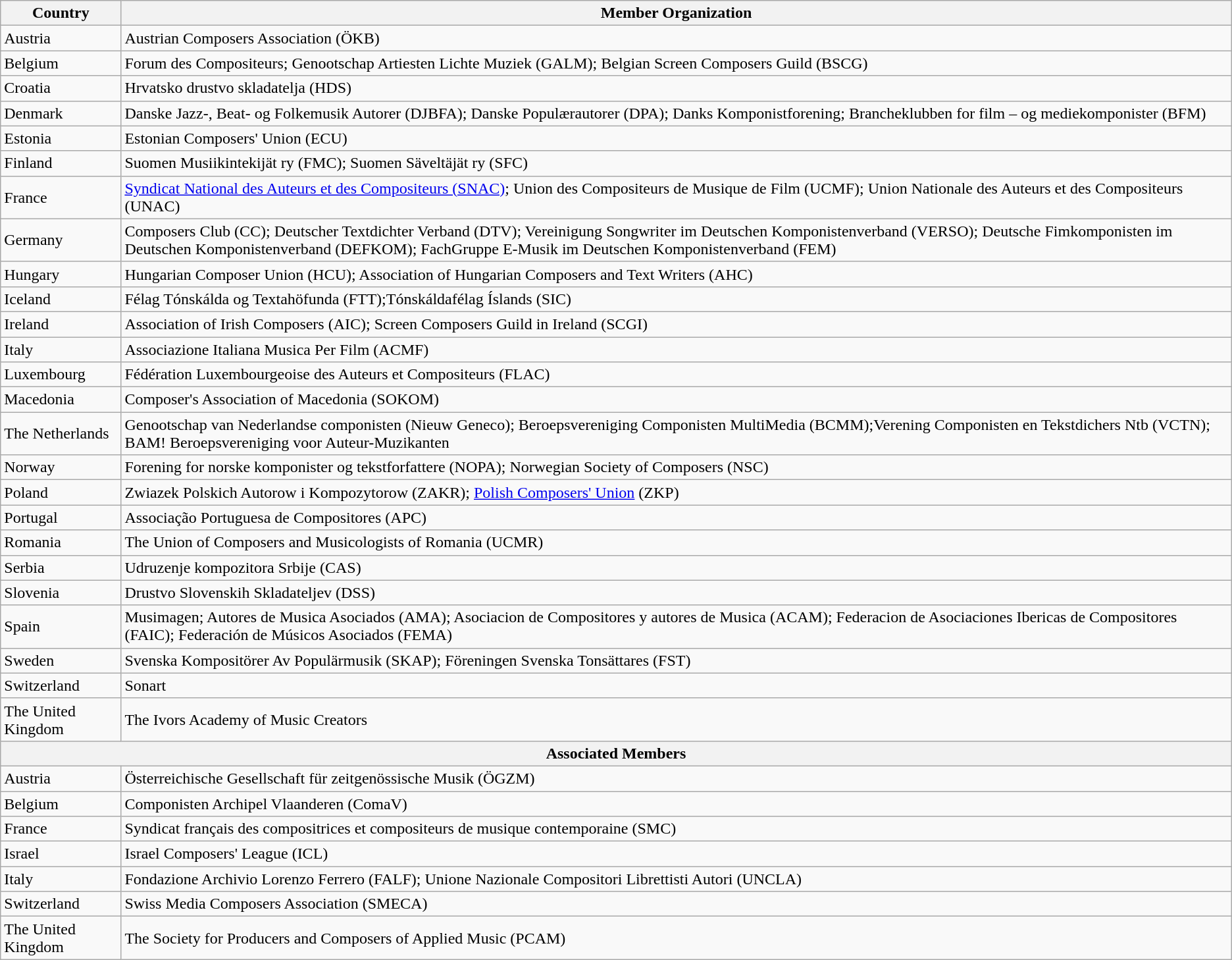<table class="wikitable">
<tr>
<th>Country</th>
<th>Member Organization</th>
</tr>
<tr>
<td>Austria</td>
<td>Austrian Composers Association (ÖKB)</td>
</tr>
<tr>
<td>Belgium</td>
<td>Forum des Compositeurs; Genootschap Artiesten Lichte Muziek (GALM); Belgian Screen Composers Guild (BSCG)</td>
</tr>
<tr>
<td>Croatia</td>
<td>Hrvatsko drustvo skladatelja (HDS)</td>
</tr>
<tr>
<td>Denmark</td>
<td>Danske Jazz-, Beat- og Folkemusik Autorer (DJBFA); Danske Populærautorer (DPA); Danks Komponistforening; Brancheklubben for film – og mediekomponister (BFM)</td>
</tr>
<tr>
<td>Estonia</td>
<td>Estonian Composers' Union (ECU)</td>
</tr>
<tr>
<td>Finland</td>
<td>Suomen Musiikintekijät ry (FMC); Suomen Säveltäjät ry (SFC)</td>
</tr>
<tr>
<td>France</td>
<td><a href='#'>Syndicat National des Auteurs et des Compositeurs (SNAC)</a>; Union des Compositeurs de Musique de Film (UCMF); Union Nationale des Auteurs et des Compositeurs (UNAC)</td>
</tr>
<tr>
<td>Germany</td>
<td>Composers Club (CC); Deutscher Textdichter Verband (DTV); Vereinigung Songwriter im Deutschen Komponistenverband (VERSO); Deutsche Fimkomponisten im Deutschen Komponistenverband (DEFKOM); FachGruppe E-Musik im Deutschen Komponistenverband (FEM)</td>
</tr>
<tr>
<td>Hungary</td>
<td>Hungarian Composer Union (HCU); Association of Hungarian Composers and Text Writers (AHC)</td>
</tr>
<tr>
<td>Iceland</td>
<td>Félag Tónskálda og Textahöfunda (FTT);Tónskáldafélag Íslands (SIC)</td>
</tr>
<tr>
<td>Ireland</td>
<td>Association of Irish Composers (AIC); Screen Composers Guild in Ireland (SCGI)</td>
</tr>
<tr>
<td>Italy</td>
<td>Associazione Italiana Musica Per Film (ACMF)</td>
</tr>
<tr>
<td>Luxembourg</td>
<td>Fédération Luxembourgeoise des Auteurs et Compositeurs (FLAC)</td>
</tr>
<tr>
<td>Macedonia</td>
<td>Composer's Association of Macedonia (SOKOM)</td>
</tr>
<tr>
<td>The Netherlands</td>
<td>Genootschap van Nederlandse componisten (Nieuw Geneco); Beroepsvereniging Componisten MultiMedia (BCMM);Verening Componisten en Tekstdichers Ntb (VCTN); BAM! Beroepsvereniging voor Auteur-Muzikanten</td>
</tr>
<tr>
<td>Norway</td>
<td>Forening for norske komponister og tekstforfattere (NOPA); Norwegian Society of Composers (NSC)</td>
</tr>
<tr>
<td>Poland</td>
<td>Zwiazek Polskich Autorow i Kompozytorow (ZAKR); <a href='#'>Polish Composers' Union</a> (ZKP)</td>
</tr>
<tr>
<td>Portugal</td>
<td>Associação Portuguesa de Compositores (APC)</td>
</tr>
<tr>
<td>Romania</td>
<td>The Union of Composers and Musicologists of Romania (UCMR)</td>
</tr>
<tr>
<td>Serbia</td>
<td>Udruzenje kompozitora Srbije (CAS)</td>
</tr>
<tr>
<td>Slovenia</td>
<td>Drustvo Slovenskih Skladateljev (DSS)</td>
</tr>
<tr>
<td>Spain</td>
<td>Musimagen; Autores de Musica Asociados (AMA); Asociacion de Compositores y autores de Musica (ACAM); Federacion de Asociaciones Ibericas de Compositores (FAIC); Federación de Músicos Asociados (FEMA)</td>
</tr>
<tr>
<td>Sweden</td>
<td>Svenska Kompositörer Av Populärmusik (SKAP); Föreningen Svenska Tonsättares (FST)</td>
</tr>
<tr>
<td>Switzerland</td>
<td>Sonart</td>
</tr>
<tr>
<td>The United Kingdom</td>
<td>The Ivors Academy of Music Creators</td>
</tr>
<tr>
<th colspan="2">Associated Members</th>
</tr>
<tr>
<td>Austria</td>
<td>Österreichische Gesellschaft für zeitgenössische Musik (ÖGZM)</td>
</tr>
<tr>
<td>Belgium</td>
<td>Componisten Archipel Vlaanderen (ComaV)</td>
</tr>
<tr>
<td>France</td>
<td>Syndicat français des compositrices et compositeurs de musique contemporaine (SMC)</td>
</tr>
<tr>
<td>Israel</td>
<td>Israel Composers' League (ICL)</td>
</tr>
<tr>
<td>Italy</td>
<td>Fondazione Archivio Lorenzo Ferrero (FALF); Unione Nazionale Compositori Librettisti Autori (UNCLA)</td>
</tr>
<tr>
<td>Switzerland</td>
<td>Swiss Media Composers Association (SMECA)</td>
</tr>
<tr>
<td>The United Kingdom</td>
<td>The Society for Producers and Composers of Applied Music (PCAM)</td>
</tr>
</table>
